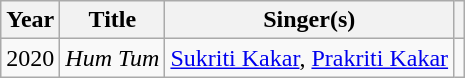<table class="wikitable">
<tr>
<th scope="col">Year</th>
<th scope="col">Title</th>
<th scope="col">Singer(s)</th>
<th scope="col" class="unsortable"></th>
</tr>
<tr>
<td>2020</td>
<td><em>Hum Tum</em></td>
<td><a href='#'>Sukriti Kakar</a>, <a href='#'>Prakriti Kakar</a></td>
<td></td>
</tr>
</table>
